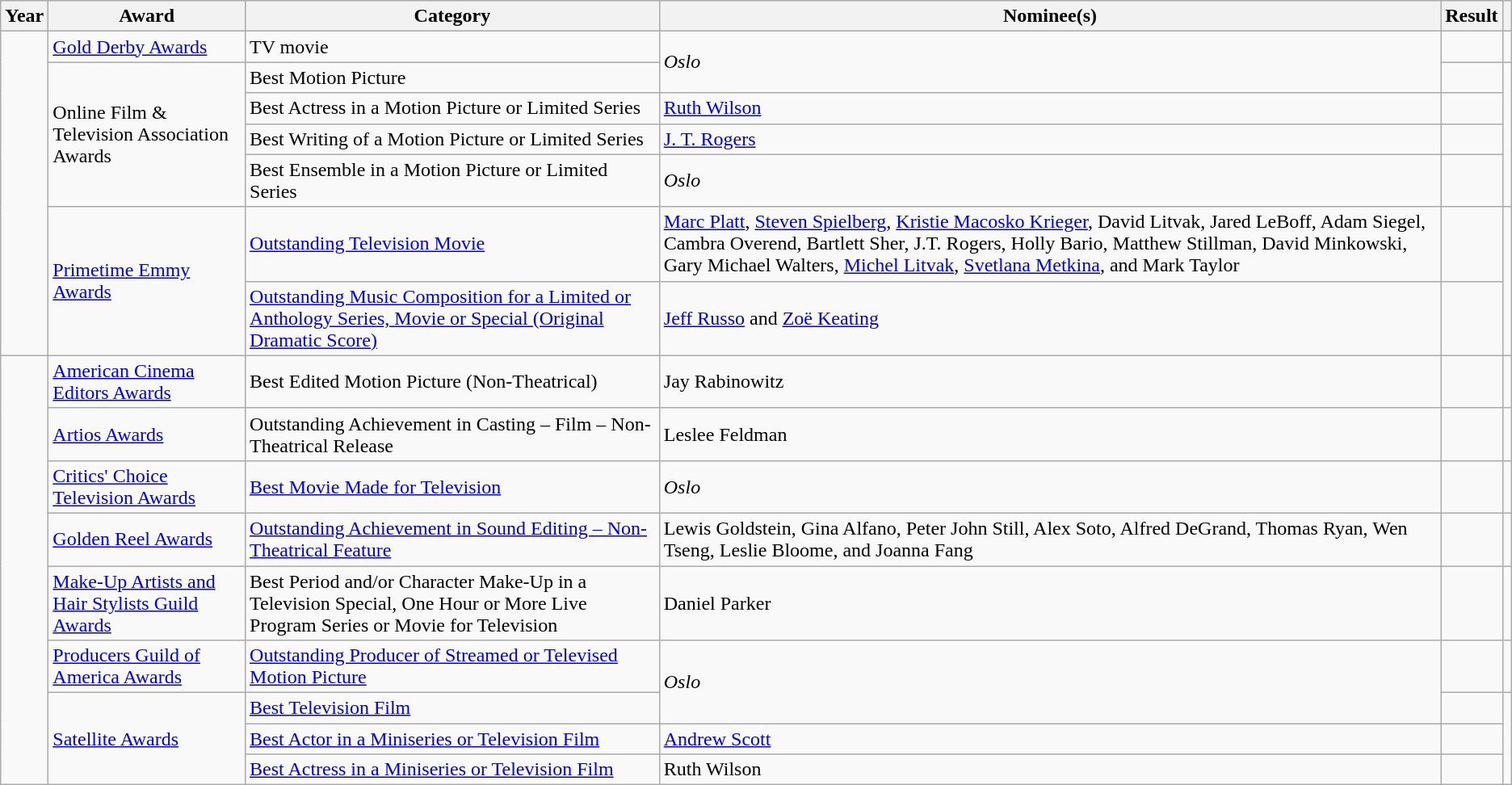<table class="wikitable sortable">
<tr>
<th>Year</th>
<th>Award</th>
<th>Category</th>
<th>Nominee(s)</th>
<th>Result</th>
<th></th>
</tr>
<tr>
<td rowspan="7"></td>
<td><a href='#'>Gold Derby Awards</a></td>
<td>TV movie</td>
<td rowspan="2"><em>Oslo</em></td>
<td></td>
<td align="center"></td>
</tr>
<tr>
<td rowspan="4">Online Film & Television Association Awards</td>
<td>Best Motion Picture</td>
<td></td>
<td align="center" rowspan="4"></td>
</tr>
<tr>
<td>Best Actress in a Motion Picture or Limited Series</td>
<td><a href='#'>Ruth Wilson</a></td>
<td></td>
</tr>
<tr>
<td>Best Writing of a Motion Picture or Limited Series</td>
<td><a href='#'>J. T. Rogers</a></td>
<td></td>
</tr>
<tr>
<td>Best Ensemble in a Motion Picture or Limited Series</td>
<td><em>Oslo</em></td>
<td></td>
</tr>
<tr>
<td rowspan="2"><a href='#'>Primetime Emmy Awards</a></td>
<td><a href='#'>Outstanding Television Movie</a></td>
<td><a href='#'>Marc Platt</a>, <a href='#'>Steven Spielberg</a>, <a href='#'>Kristie Macosko Krieger</a>, David Litvak, Jared LeBoff, Adam Siegel, Cambra Overend, Bartlett Sher, J.T. Rogers, Holly Bario, Matthew Stillman, David Minkowski, Gary Michael Walters, <a href='#'>Michel Litvak</a>, <a href='#'>Svetlana Metkina</a>, and Mark Taylor</td>
<td></td>
<td align="center" rowspan="2"></td>
</tr>
<tr>
<td><a href='#'>Outstanding Music Composition for a Limited or Anthology Series, Movie or Special (Original Dramatic Score)</a></td>
<td><a href='#'>Jeff Russo</a> and <a href='#'>Zoë Keating</a></td>
<td></td>
</tr>
<tr>
<td rowspan="9"></td>
<td><a href='#'>American Cinema Editors Awards</a></td>
<td>Best Edited Motion Picture (Non-Theatrical)</td>
<td>Jay Rabinowitz</td>
<td></td>
<td align="center"></td>
</tr>
<tr>
<td><a href='#'>Artios Awards</a></td>
<td>Outstanding Achievement in Casting – Film – Non-Theatrical Release</td>
<td>Leslee Feldman</td>
<td></td>
<td align="center"></td>
</tr>
<tr>
<td><a href='#'>Critics' Choice Television Awards</a></td>
<td><a href='#'>Best Movie Made for Television</a></td>
<td><em>Oslo</em></td>
<td></td>
<td align="center"></td>
</tr>
<tr>
<td><a href='#'>Golden Reel Awards</a></td>
<td><a href='#'>Outstanding Achievement in Sound Editing – Non-Theatrical Feature</a></td>
<td>Lewis Goldstein, Gina Alfano, Peter John Still, Alex Soto, Alfred DeGrand, Thomas Ryan, Wen Tseng, Leslie Bloome, and Joanna Fang</td>
<td></td>
<td align="center"></td>
</tr>
<tr>
<td><a href='#'>Make-Up Artists and Hair Stylists Guild Awards</a></td>
<td>Best Period and/or Character Make-Up in a Television Special, One Hour or More Live Program Series or Movie for Television</td>
<td>Daniel Parker</td>
<td></td>
<td align="center"></td>
</tr>
<tr>
<td><a href='#'>Producers Guild of America Awards</a></td>
<td><a href='#'>Outstanding Producer of Streamed or Televised Motion Picture</a></td>
<td rowspan="2"><em>Oslo</em></td>
<td></td>
<td align="center"></td>
</tr>
<tr>
<td rowspan="3"><a href='#'>Satellite Awards</a></td>
<td><a href='#'>Best Television Film</a></td>
<td></td>
<td align="center" rowspan="3"></td>
</tr>
<tr>
<td><a href='#'>Best Actor in a Miniseries or Television Film</a></td>
<td><a href='#'>Andrew Scott</a></td>
<td></td>
</tr>
<tr>
<td><a href='#'>Best Actress in a Miniseries or Television Film</a></td>
<td>Ruth Wilson</td>
<td></td>
</tr>
</table>
